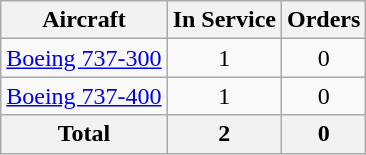<table class="wikitable" style="text-align: center;">
<tr>
<th>Aircraft</th>
<th>In Service</th>
<th>Orders</th>
</tr>
<tr>
<td><a href='#'>Boeing 737-300</a></td>
<td>1</td>
<td>0</td>
</tr>
<tr>
<td><a href='#'>Boeing 737-400</a></td>
<td>1</td>
<td>0</td>
</tr>
<tr>
<th>Total</th>
<th>2</th>
<th>0</th>
</tr>
</table>
